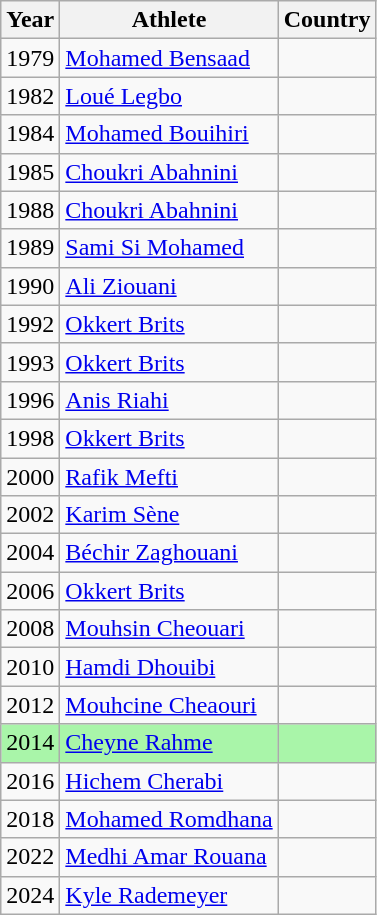<table class="wikitable sortable">
<tr>
<th>Year</th>
<th>Athlete</th>
<th>Country</th>
</tr>
<tr>
<td>1979</td>
<td><a href='#'>Mohamed Bensaad</a></td>
<td></td>
</tr>
<tr>
<td>1982</td>
<td><a href='#'>Loué Legbo</a></td>
<td></td>
</tr>
<tr>
<td>1984</td>
<td><a href='#'>Mohamed Bouihiri</a></td>
<td></td>
</tr>
<tr>
<td>1985</td>
<td><a href='#'>Choukri Abahnini</a></td>
<td></td>
</tr>
<tr>
<td>1988</td>
<td><a href='#'>Choukri Abahnini</a></td>
<td></td>
</tr>
<tr>
<td>1989</td>
<td><a href='#'>Sami Si Mohamed</a></td>
<td></td>
</tr>
<tr>
<td>1990</td>
<td><a href='#'>Ali Ziouani</a></td>
<td></td>
</tr>
<tr>
<td>1992</td>
<td><a href='#'>Okkert Brits</a></td>
<td></td>
</tr>
<tr>
<td>1993</td>
<td><a href='#'>Okkert Brits</a></td>
<td></td>
</tr>
<tr>
<td>1996</td>
<td><a href='#'>Anis Riahi</a></td>
<td></td>
</tr>
<tr>
<td>1998</td>
<td><a href='#'>Okkert Brits</a></td>
<td></td>
</tr>
<tr>
<td>2000</td>
<td><a href='#'>Rafik Mefti</a></td>
<td></td>
</tr>
<tr>
<td>2002</td>
<td><a href='#'>Karim Sène</a></td>
<td></td>
</tr>
<tr>
<td>2004</td>
<td><a href='#'>Béchir Zaghouani</a></td>
<td></td>
</tr>
<tr>
<td>2006</td>
<td><a href='#'>Okkert Brits</a></td>
<td></td>
</tr>
<tr>
<td>2008</td>
<td><a href='#'>Mouhsin Cheouari</a></td>
<td></td>
</tr>
<tr>
<td>2010</td>
<td><a href='#'>Hamdi Dhouibi</a></td>
<td></td>
</tr>
<tr>
<td>2012</td>
<td><a href='#'>Mouhcine Cheaouri</a></td>
<td></td>
</tr>
<tr bgcolor=#A9F5A9>
<td>2014</td>
<td><a href='#'>Cheyne Rahme</a></td>
<td></td>
</tr>
<tr>
<td>2016</td>
<td><a href='#'>Hichem Cherabi</a></td>
<td></td>
</tr>
<tr>
<td>2018</td>
<td><a href='#'>Mohamed Romdhana</a></td>
<td></td>
</tr>
<tr>
<td>2022</td>
<td><a href='#'>Medhi Amar Rouana</a></td>
<td></td>
</tr>
<tr>
<td>2024</td>
<td><a href='#'>Kyle Rademeyer</a></td>
<td></td>
</tr>
</table>
